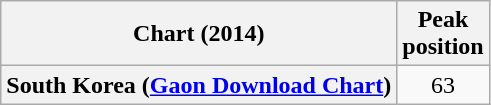<table class="wikitable unsortable plainrowheaders" style="text-align:center">
<tr>
<th>Chart (2014)</th>
<th>Peak<br>position</th>
</tr>
<tr>
<th scope="row">South Korea (<a href='#'>Gaon Download Chart</a>)</th>
<td style="text-align:center;">63</td>
</tr>
</table>
